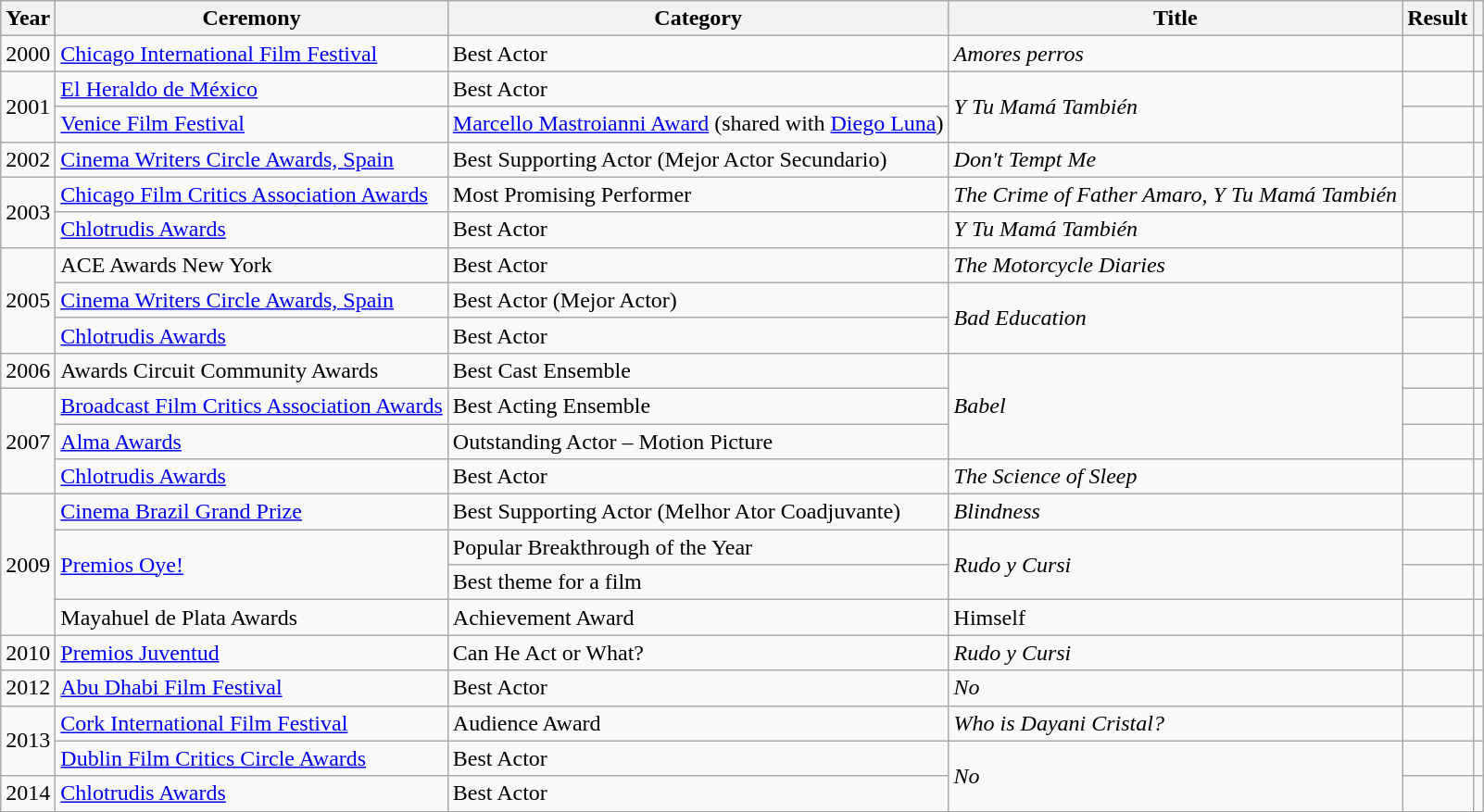<table class="wikitable">
<tr>
<th>Year</th>
<th>Ceremony</th>
<th>Category</th>
<th>Title</th>
<th>Result</th>
<th></th>
</tr>
<tr>
<td>2000</td>
<td><a href='#'>Chicago International Film Festival</a></td>
<td>Best Actor</td>
<td><em>Amores perros</em></td>
<td></td>
<td></td>
</tr>
<tr>
<td rowspan="2">2001</td>
<td><a href='#'>El Heraldo de México</a></td>
<td>Best Actor</td>
<td rowspan="2"><em>Y Tu Mamá También</em></td>
<td></td>
<td></td>
</tr>
<tr>
<td><a href='#'>Venice Film Festival</a></td>
<td><a href='#'>Marcello Mastroianni Award</a> (shared with <a href='#'>Diego Luna</a>)</td>
<td></td>
<td></td>
</tr>
<tr>
<td>2002</td>
<td><a href='#'>Cinema Writers Circle Awards, Spain</a></td>
<td>Best Supporting Actor (Mejor Actor Secundario)</td>
<td><em>Don't Tempt Me</em></td>
<td></td>
<td></td>
</tr>
<tr>
<td rowspan="2">2003</td>
<td><a href='#'>Chicago Film Critics Association Awards</a></td>
<td>Most Promising Performer</td>
<td><em>The Crime of Father Amaro,</em> <em>Y Tu Mamá También</em></td>
<td></td>
<td></td>
</tr>
<tr>
<td><a href='#'>Chlotrudis Awards</a></td>
<td>Best Actor</td>
<td><em>Y Tu Mamá También</em></td>
<td></td>
<td></td>
</tr>
<tr>
<td rowspan="3">2005</td>
<td>ACE Awards New York</td>
<td>Best Actor</td>
<td><em>The Motorcycle Diaries</em></td>
<td></td>
<td></td>
</tr>
<tr>
<td><a href='#'>Cinema Writers Circle Awards, Spain</a></td>
<td>Best Actor (Mejor Actor)</td>
<td rowspan="2"><em>Bad Education</em></td>
<td></td>
<td></td>
</tr>
<tr>
<td><a href='#'>Chlotrudis Awards</a></td>
<td>Best Actor</td>
<td></td>
<td></td>
</tr>
<tr>
<td>2006</td>
<td>Awards Circuit Community Awards</td>
<td>Best Cast Ensemble</td>
<td rowspan="3"><em>Babel</em></td>
<td></td>
<td></td>
</tr>
<tr>
<td rowspan="3">2007</td>
<td><a href='#'>Broadcast Film Critics Association Awards</a></td>
<td>Best Acting Ensemble</td>
<td></td>
<td></td>
</tr>
<tr>
<td><a href='#'>Alma Awards</a></td>
<td>Outstanding Actor – Motion Picture</td>
<td></td>
<td></td>
</tr>
<tr>
<td><a href='#'>Chlotrudis Awards</a></td>
<td>Best Actor</td>
<td><em>The Science of Sleep</em></td>
<td></td>
<td></td>
</tr>
<tr>
<td rowspan="4">2009</td>
<td><a href='#'>Cinema Brazil Grand Prize</a></td>
<td>Best Supporting Actor (Melhor Ator Coadjuvante)</td>
<td><em>Blindness</em></td>
<td></td>
<td></td>
</tr>
<tr>
<td rowspan="2"><a href='#'>Premios Oye!</a></td>
<td>Popular Breakthrough of the Year</td>
<td rowspan="2"><em>Rudo y Cursi</em></td>
<td></td>
<td></td>
</tr>
<tr>
<td>Best theme for a film</td>
<td></td>
<td></td>
</tr>
<tr>
<td>Mayahuel de Plata Awards</td>
<td>Achievement Award</td>
<td>Himself</td>
<td></td>
<td></td>
</tr>
<tr>
<td>2010</td>
<td><a href='#'>Premios Juventud</a></td>
<td>Can He Act or What?</td>
<td><em>Rudo y Cursi</em></td>
<td></td>
<td></td>
</tr>
<tr>
<td>2012</td>
<td><a href='#'>Abu Dhabi Film Festival</a></td>
<td>Best Actor</td>
<td><em>No</em></td>
<td></td>
<td></td>
</tr>
<tr>
<td rowspan="2">2013</td>
<td><a href='#'>Cork International Film Festival</a></td>
<td>Audience Award</td>
<td><em>Who is Dayani Cristal?</em></td>
<td></td>
<td></td>
</tr>
<tr>
<td><a href='#'>Dublin Film Critics Circle Awards</a></td>
<td>Best Actor</td>
<td rowspan="2"><em>No</em></td>
<td></td>
<td></td>
</tr>
<tr>
<td>2014</td>
<td><a href='#'>Chlotrudis Awards</a></td>
<td>Best Actor</td>
<td></td>
<td></td>
</tr>
<tr>
</tr>
</table>
